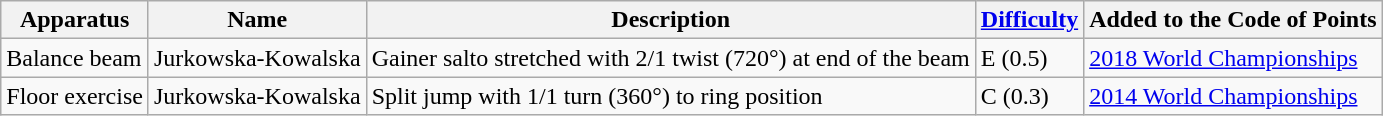<table class="wikitable">
<tr>
<th>Apparatus</th>
<th>Name</th>
<th>Description</th>
<th><a href='#'>Difficulty</a></th>
<th>Added to the Code of Points</th>
</tr>
<tr>
<td>Balance beam</td>
<td>Jurkowska-Kowalska</td>
<td>Gainer salto stretched with 2/1 twist (720°) at end of the beam</td>
<td>E (0.5)</td>
<td><a href='#'>2018 World Championships</a></td>
</tr>
<tr>
<td>Floor exercise</td>
<td>Jurkowska-Kowalska</td>
<td>Split jump with 1/1 turn (360°) to ring position</td>
<td>C (0.3)</td>
<td><a href='#'>2014 World Championships</a></td>
</tr>
</table>
